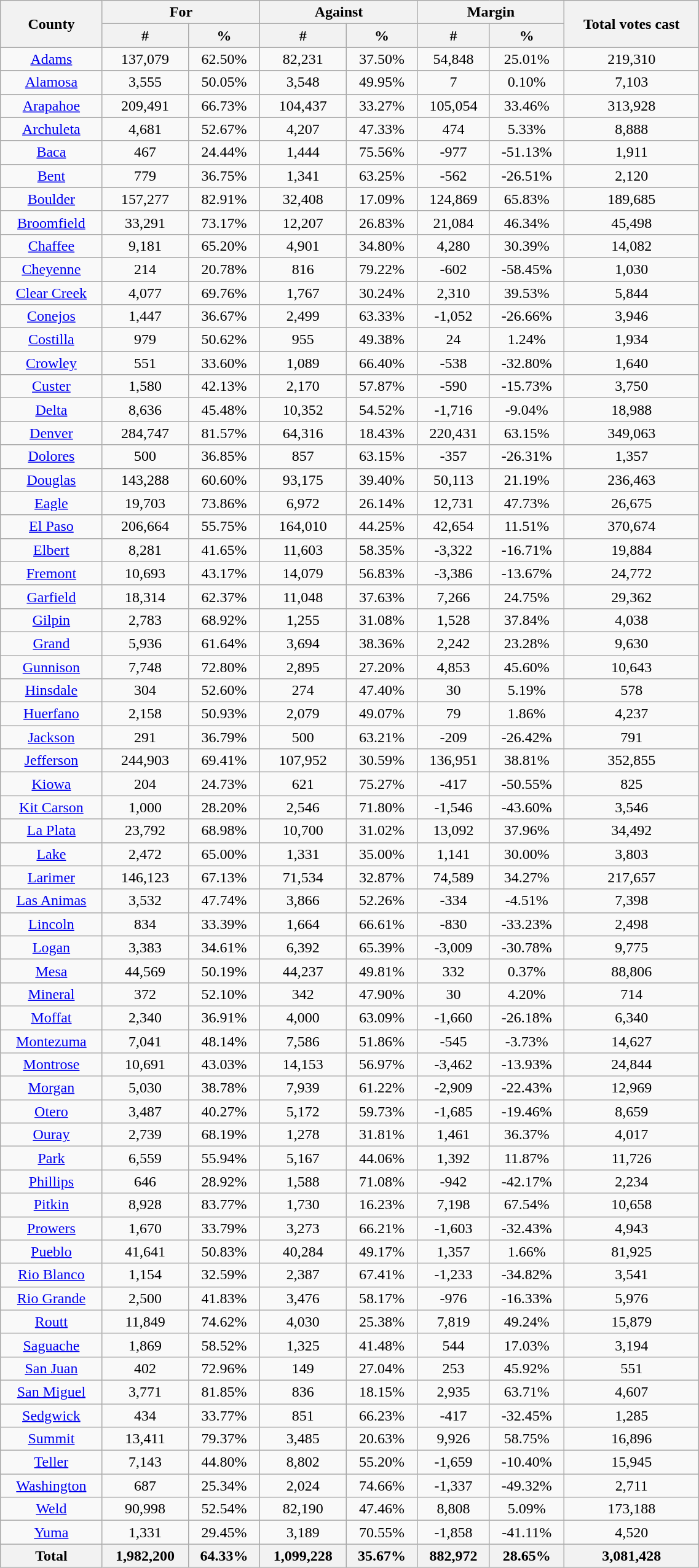<table width="60%"  class="wikitable sortable" style="text-align:center">
<tr>
<th style="text-align:center;" rowspan="2">County</th>
<th style="text-align:center;" colspan="2">For</th>
<th style="text-align:center;" colspan="2">Against</th>
<th style="text-align:center;" colspan="2">Margin</th>
<th style="text-align:center;" rowspan="2">Total votes cast</th>
</tr>
<tr>
<th style="text-align:center;" data-sort-type="number">#</th>
<th style="text-align:center;" data-sort-type="number">%</th>
<th style="text-align:center;" data-sort-type="number">#</th>
<th style="text-align:center;" data-sort-type="number">%</th>
<th style="text-align:center;" data-sort-type="number">#</th>
<th style="text-align:center;" data-sort-type="number">%</th>
</tr>
<tr style="text-align:center;">
<td><a href='#'>Adams</a></td>
<td>137,079</td>
<td>62.50%</td>
<td>82,231</td>
<td>37.50%</td>
<td>54,848</td>
<td>25.01%</td>
<td>219,310</td>
</tr>
<tr style="text-align:center;">
<td><a href='#'>Alamosa</a></td>
<td>3,555</td>
<td>50.05%</td>
<td>3,548</td>
<td>49.95%</td>
<td>7</td>
<td>0.10%</td>
<td>7,103</td>
</tr>
<tr style="text-align:center;">
<td><a href='#'>Arapahoe</a></td>
<td>209,491</td>
<td>66.73%</td>
<td>104,437</td>
<td>33.27%</td>
<td>105,054</td>
<td>33.46%</td>
<td>313,928</td>
</tr>
<tr style="text-align:center;">
<td><a href='#'>Archuleta</a></td>
<td>4,681</td>
<td>52.67%</td>
<td>4,207</td>
<td>47.33%</td>
<td>474</td>
<td>5.33%</td>
<td>8,888</td>
</tr>
<tr style="text-align:center;">
<td><a href='#'>Baca</a></td>
<td>467</td>
<td>24.44%</td>
<td>1,444</td>
<td>75.56%</td>
<td>-977</td>
<td>-51.13%</td>
<td>1,911</td>
</tr>
<tr style="text-align:center;">
<td><a href='#'>Bent</a></td>
<td>779</td>
<td>36.75%</td>
<td>1,341</td>
<td>63.25%</td>
<td>-562</td>
<td>-26.51%</td>
<td>2,120</td>
</tr>
<tr style="text-align:center;">
<td><a href='#'>Boulder</a></td>
<td>157,277</td>
<td>82.91%</td>
<td>32,408</td>
<td>17.09%</td>
<td>124,869</td>
<td>65.83%</td>
<td>189,685</td>
</tr>
<tr style="text-align:center;">
<td><a href='#'>Broomfield</a></td>
<td>33,291</td>
<td>73.17%</td>
<td>12,207</td>
<td>26.83%</td>
<td>21,084</td>
<td>46.34%</td>
<td>45,498</td>
</tr>
<tr style="text-align:center;">
<td><a href='#'>Chaffee</a></td>
<td>9,181</td>
<td>65.20%</td>
<td>4,901</td>
<td>34.80%</td>
<td>4,280</td>
<td>30.39%</td>
<td>14,082</td>
</tr>
<tr style="text-align:center;">
<td><a href='#'>Cheyenne</a></td>
<td>214</td>
<td>20.78%</td>
<td>816</td>
<td>79.22%</td>
<td>-602</td>
<td>-58.45%</td>
<td>1,030</td>
</tr>
<tr style="text-align:center;">
<td><a href='#'>Clear Creek</a></td>
<td>4,077</td>
<td>69.76%</td>
<td>1,767</td>
<td>30.24%</td>
<td>2,310</td>
<td>39.53%</td>
<td>5,844</td>
</tr>
<tr style="text-align:center;">
<td><a href='#'>Conejos</a></td>
<td>1,447</td>
<td>36.67%</td>
<td>2,499</td>
<td>63.33%</td>
<td>-1,052</td>
<td>-26.66%</td>
<td>3,946</td>
</tr>
<tr style="text-align:center;">
<td><a href='#'>Costilla</a></td>
<td>979</td>
<td>50.62%</td>
<td>955</td>
<td>49.38%</td>
<td>24</td>
<td>1.24%</td>
<td>1,934</td>
</tr>
<tr style="text-align:center;">
<td><a href='#'>Crowley</a></td>
<td>551</td>
<td>33.60%</td>
<td>1,089</td>
<td>66.40%</td>
<td>-538</td>
<td>-32.80%</td>
<td>1,640</td>
</tr>
<tr style="text-align:center;">
<td><a href='#'>Custer</a></td>
<td>1,580</td>
<td>42.13%</td>
<td>2,170</td>
<td>57.87%</td>
<td>-590</td>
<td>-15.73%</td>
<td>3,750</td>
</tr>
<tr style="text-align:center;">
<td><a href='#'>Delta</a></td>
<td>8,636</td>
<td>45.48%</td>
<td>10,352</td>
<td>54.52%</td>
<td>-1,716</td>
<td>-9.04%</td>
<td>18,988</td>
</tr>
<tr style="text-align:center;">
<td><a href='#'>Denver</a></td>
<td>284,747</td>
<td>81.57%</td>
<td>64,316</td>
<td>18.43%</td>
<td>220,431</td>
<td>63.15%</td>
<td>349,063</td>
</tr>
<tr style="text-align:center;">
<td><a href='#'>Dolores</a></td>
<td>500</td>
<td>36.85%</td>
<td>857</td>
<td>63.15%</td>
<td>-357</td>
<td>-26.31%</td>
<td>1,357</td>
</tr>
<tr style="text-align:center;">
<td><a href='#'>Douglas</a></td>
<td>143,288</td>
<td>60.60%</td>
<td>93,175</td>
<td>39.40%</td>
<td>50,113</td>
<td>21.19%</td>
<td>236,463</td>
</tr>
<tr style="text-align:center;">
<td><a href='#'>Eagle</a></td>
<td>19,703</td>
<td>73.86%</td>
<td>6,972</td>
<td>26.14%</td>
<td>12,731</td>
<td>47.73%</td>
<td>26,675</td>
</tr>
<tr style="text-align:center;">
<td><a href='#'>El Paso</a></td>
<td>206,664</td>
<td>55.75%</td>
<td>164,010</td>
<td>44.25%</td>
<td>42,654</td>
<td>11.51%</td>
<td>370,674</td>
</tr>
<tr style="text-align:center;">
<td><a href='#'>Elbert</a></td>
<td>8,281</td>
<td>41.65%</td>
<td>11,603</td>
<td>58.35%</td>
<td>-3,322</td>
<td>-16.71%</td>
<td>19,884</td>
</tr>
<tr style="text-align:center;">
<td><a href='#'>Fremont</a></td>
<td>10,693</td>
<td>43.17%</td>
<td>14,079</td>
<td>56.83%</td>
<td>-3,386</td>
<td>-13.67%</td>
<td>24,772</td>
</tr>
<tr style="text-align:center;">
<td><a href='#'>Garfield</a></td>
<td>18,314</td>
<td>62.37%</td>
<td>11,048</td>
<td>37.63%</td>
<td>7,266</td>
<td>24.75%</td>
<td>29,362</td>
</tr>
<tr style="text-align:center;">
<td><a href='#'>Gilpin</a></td>
<td>2,783</td>
<td>68.92%</td>
<td>1,255</td>
<td>31.08%</td>
<td>1,528</td>
<td>37.84%</td>
<td>4,038</td>
</tr>
<tr style="text-align:center;">
<td><a href='#'>Grand</a></td>
<td>5,936</td>
<td>61.64%</td>
<td>3,694</td>
<td>38.36%</td>
<td>2,242</td>
<td>23.28%</td>
<td>9,630</td>
</tr>
<tr style="text-align:center;">
<td><a href='#'>Gunnison</a></td>
<td>7,748</td>
<td>72.80%</td>
<td>2,895</td>
<td>27.20%</td>
<td>4,853</td>
<td>45.60%</td>
<td>10,643</td>
</tr>
<tr style="text-align:center;">
<td><a href='#'>Hinsdale</a></td>
<td>304</td>
<td>52.60%</td>
<td>274</td>
<td>47.40%</td>
<td>30</td>
<td>5.19%</td>
<td>578</td>
</tr>
<tr style="text-align:center;">
<td><a href='#'>Huerfano</a></td>
<td>2,158</td>
<td>50.93%</td>
<td>2,079</td>
<td>49.07%</td>
<td>79</td>
<td>1.86%</td>
<td>4,237</td>
</tr>
<tr style="text-align:center;">
<td><a href='#'>Jackson</a></td>
<td>291</td>
<td>36.79%</td>
<td>500</td>
<td>63.21%</td>
<td>-209</td>
<td>-26.42%</td>
<td>791</td>
</tr>
<tr style="text-align:center;">
<td><a href='#'>Jefferson</a></td>
<td>244,903</td>
<td>69.41%</td>
<td>107,952</td>
<td>30.59%</td>
<td>136,951</td>
<td>38.81%</td>
<td>352,855</td>
</tr>
<tr style="text-align:center;">
<td><a href='#'>Kiowa</a></td>
<td>204</td>
<td>24.73%</td>
<td>621</td>
<td>75.27%</td>
<td>-417</td>
<td>-50.55%</td>
<td>825</td>
</tr>
<tr style="text-align:center;">
<td><a href='#'>Kit Carson</a></td>
<td>1,000</td>
<td>28.20%</td>
<td>2,546</td>
<td>71.80%</td>
<td>-1,546</td>
<td>-43.60%</td>
<td>3,546</td>
</tr>
<tr style="text-align:center;">
<td><a href='#'>La Plata</a></td>
<td>23,792</td>
<td>68.98%</td>
<td>10,700</td>
<td>31.02%</td>
<td>13,092</td>
<td>37.96%</td>
<td>34,492</td>
</tr>
<tr style="text-align:center;">
<td><a href='#'>Lake</a></td>
<td>2,472</td>
<td>65.00%</td>
<td>1,331</td>
<td>35.00%</td>
<td>1,141</td>
<td>30.00%</td>
<td>3,803</td>
</tr>
<tr style="text-align:center;">
<td><a href='#'>Larimer</a></td>
<td>146,123</td>
<td>67.13%</td>
<td>71,534</td>
<td>32.87%</td>
<td>74,589</td>
<td>34.27%</td>
<td>217,657</td>
</tr>
<tr style="text-align:center;">
<td><a href='#'>Las Animas</a></td>
<td>3,532</td>
<td>47.74%</td>
<td>3,866</td>
<td>52.26%</td>
<td>-334</td>
<td>-4.51%</td>
<td>7,398</td>
</tr>
<tr style="text-align:center;">
<td><a href='#'>Lincoln</a></td>
<td>834</td>
<td>33.39%</td>
<td>1,664</td>
<td>66.61%</td>
<td>-830</td>
<td>-33.23%</td>
<td>2,498</td>
</tr>
<tr style="text-align:center;">
<td><a href='#'>Logan</a></td>
<td>3,383</td>
<td>34.61%</td>
<td>6,392</td>
<td>65.39%</td>
<td>-3,009</td>
<td>-30.78%</td>
<td>9,775</td>
</tr>
<tr style="text-align:center;">
<td><a href='#'>Mesa</a></td>
<td>44,569</td>
<td>50.19%</td>
<td>44,237</td>
<td>49.81%</td>
<td>332</td>
<td>0.37%</td>
<td>88,806</td>
</tr>
<tr style="text-align:center;">
<td><a href='#'>Mineral</a></td>
<td>372</td>
<td>52.10%</td>
<td>342</td>
<td>47.90%</td>
<td>30</td>
<td>4.20%</td>
<td>714</td>
</tr>
<tr style="text-align:center;">
<td><a href='#'>Moffat</a></td>
<td>2,340</td>
<td>36.91%</td>
<td>4,000</td>
<td>63.09%</td>
<td>-1,660</td>
<td>-26.18%</td>
<td>6,340</td>
</tr>
<tr style="text-align:center;">
<td><a href='#'>Montezuma</a></td>
<td>7,041</td>
<td>48.14%</td>
<td>7,586</td>
<td>51.86%</td>
<td>-545</td>
<td>-3.73%</td>
<td>14,627</td>
</tr>
<tr style="text-align:center;">
<td><a href='#'>Montrose</a></td>
<td>10,691</td>
<td>43.03%</td>
<td>14,153</td>
<td>56.97%</td>
<td>-3,462</td>
<td>-13.93%</td>
<td>24,844</td>
</tr>
<tr style="text-align:center;">
<td><a href='#'>Morgan</a></td>
<td>5,030</td>
<td>38.78%</td>
<td>7,939</td>
<td>61.22%</td>
<td>-2,909</td>
<td>-22.43%</td>
<td>12,969</td>
</tr>
<tr style="text-align:center;">
<td><a href='#'>Otero</a></td>
<td>3,487</td>
<td>40.27%</td>
<td>5,172</td>
<td>59.73%</td>
<td>-1,685</td>
<td>-19.46%</td>
<td>8,659</td>
</tr>
<tr style="text-align:center;">
<td><a href='#'>Ouray</a></td>
<td>2,739</td>
<td>68.19%</td>
<td>1,278</td>
<td>31.81%</td>
<td>1,461</td>
<td>36.37%</td>
<td>4,017</td>
</tr>
<tr style="text-align:center;">
<td><a href='#'>Park</a></td>
<td>6,559</td>
<td>55.94%</td>
<td>5,167</td>
<td>44.06%</td>
<td>1,392</td>
<td>11.87%</td>
<td>11,726</td>
</tr>
<tr style="text-align:center;">
<td><a href='#'>Phillips</a></td>
<td>646</td>
<td>28.92%</td>
<td>1,588</td>
<td>71.08%</td>
<td>-942</td>
<td>-42.17%</td>
<td>2,234</td>
</tr>
<tr style="text-align:center;">
<td><a href='#'>Pitkin</a></td>
<td>8,928</td>
<td>83.77%</td>
<td>1,730</td>
<td>16.23%</td>
<td>7,198</td>
<td>67.54%</td>
<td>10,658</td>
</tr>
<tr style="text-align:center;">
<td><a href='#'>Prowers</a></td>
<td>1,670</td>
<td>33.79%</td>
<td>3,273</td>
<td>66.21%</td>
<td>-1,603</td>
<td>-32.43%</td>
<td>4,943</td>
</tr>
<tr style="text-align:center;">
<td><a href='#'>Pueblo</a></td>
<td>41,641</td>
<td>50.83%</td>
<td>40,284</td>
<td>49.17%</td>
<td>1,357</td>
<td>1.66%</td>
<td>81,925</td>
</tr>
<tr style="text-align:center;">
<td><a href='#'>Rio Blanco</a></td>
<td>1,154</td>
<td>32.59%</td>
<td>2,387</td>
<td>67.41%</td>
<td>-1,233</td>
<td>-34.82%</td>
<td>3,541</td>
</tr>
<tr style="text-align:center;">
<td><a href='#'>Rio Grande</a></td>
<td>2,500</td>
<td>41.83%</td>
<td>3,476</td>
<td>58.17%</td>
<td>-976</td>
<td>-16.33%</td>
<td>5,976</td>
</tr>
<tr style="text-align:center;">
<td><a href='#'>Routt</a></td>
<td>11,849</td>
<td>74.62%</td>
<td>4,030</td>
<td>25.38%</td>
<td>7,819</td>
<td>49.24%</td>
<td>15,879</td>
</tr>
<tr style="text-align:center;">
<td><a href='#'>Saguache</a></td>
<td>1,869</td>
<td>58.52%</td>
<td>1,325</td>
<td>41.48%</td>
<td>544</td>
<td>17.03%</td>
<td>3,194</td>
</tr>
<tr style="text-align:center;">
<td><a href='#'>San Juan</a></td>
<td>402</td>
<td>72.96%</td>
<td>149</td>
<td>27.04%</td>
<td>253</td>
<td>45.92%</td>
<td>551</td>
</tr>
<tr style="text-align:center;">
<td><a href='#'>San Miguel</a></td>
<td>3,771</td>
<td>81.85%</td>
<td>836</td>
<td>18.15%</td>
<td>2,935</td>
<td>63.71%</td>
<td>4,607</td>
</tr>
<tr style="text-align:center;">
<td><a href='#'>Sedgwick</a></td>
<td>434</td>
<td>33.77%</td>
<td>851</td>
<td>66.23%</td>
<td>-417</td>
<td>-32.45%</td>
<td>1,285</td>
</tr>
<tr style="text-align:center;">
<td><a href='#'>Summit</a></td>
<td>13,411</td>
<td>79.37%</td>
<td>3,485</td>
<td>20.63%</td>
<td>9,926</td>
<td>58.75%</td>
<td>16,896</td>
</tr>
<tr style="text-align:center;">
<td><a href='#'>Teller</a></td>
<td>7,143</td>
<td>44.80%</td>
<td>8,802</td>
<td>55.20%</td>
<td>-1,659</td>
<td>-10.40%</td>
<td>15,945</td>
</tr>
<tr style="text-align:center;">
<td><a href='#'>Washington</a></td>
<td>687</td>
<td>25.34%</td>
<td>2,024</td>
<td>74.66%</td>
<td>-1,337</td>
<td>-49.32%</td>
<td>2,711</td>
</tr>
<tr style="text-align:center;">
<td><a href='#'>Weld</a></td>
<td>90,998</td>
<td>52.54%</td>
<td>82,190</td>
<td>47.46%</td>
<td>8,808</td>
<td>5.09%</td>
<td>173,188</td>
</tr>
<tr style="text-align:center;">
<td><a href='#'>Yuma</a></td>
<td>1,331</td>
<td>29.45%</td>
<td>3,189</td>
<td>70.55%</td>
<td>-1,858</td>
<td>-41.11%</td>
<td>4,520</td>
</tr>
<tr>
<th>Total</th>
<th>1,982,200</th>
<th>64.33%</th>
<th>1,099,228</th>
<th>35.67%</th>
<th>882,972</th>
<th>28.65%</th>
<th>3,081,428</th>
</tr>
</table>
